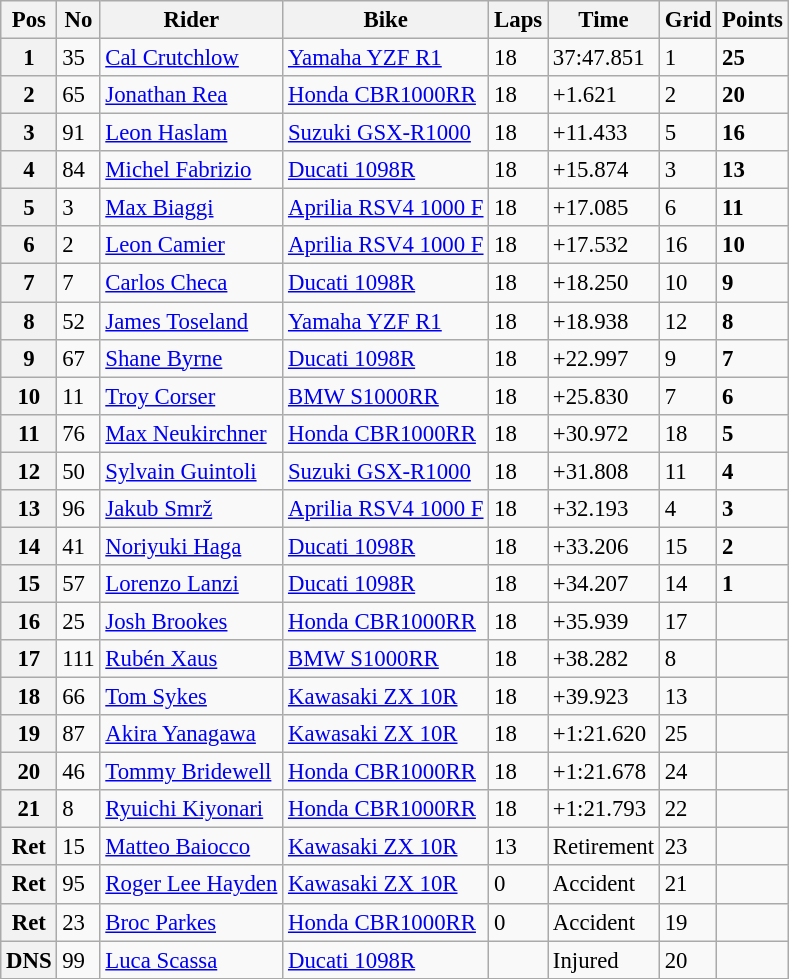<table class="wikitable" style="font-size: 95%;">
<tr>
<th>Pos</th>
<th>No</th>
<th>Rider</th>
<th>Bike</th>
<th>Laps</th>
<th>Time</th>
<th>Grid</th>
<th>Points</th>
</tr>
<tr>
<th>1</th>
<td>35</td>
<td> <a href='#'>Cal Crutchlow</a></td>
<td><a href='#'>Yamaha YZF R1</a></td>
<td>18</td>
<td>37:47.851</td>
<td>1</td>
<td><strong>25</strong></td>
</tr>
<tr>
<th>2</th>
<td>65</td>
<td> <a href='#'>Jonathan Rea</a></td>
<td><a href='#'>Honda CBR1000RR</a></td>
<td>18</td>
<td>+1.621</td>
<td>2</td>
<td><strong>20</strong></td>
</tr>
<tr>
<th>3</th>
<td>91</td>
<td> <a href='#'>Leon Haslam</a></td>
<td><a href='#'>Suzuki GSX-R1000</a></td>
<td>18</td>
<td>+11.433</td>
<td>5</td>
<td><strong>16</strong></td>
</tr>
<tr>
<th>4</th>
<td>84</td>
<td> <a href='#'>Michel Fabrizio</a></td>
<td><a href='#'>Ducati 1098R</a></td>
<td>18</td>
<td>+15.874</td>
<td>3</td>
<td><strong>13</strong></td>
</tr>
<tr>
<th>5</th>
<td>3</td>
<td> <a href='#'>Max Biaggi</a></td>
<td><a href='#'>Aprilia RSV4 1000 F</a></td>
<td>18</td>
<td>+17.085</td>
<td>6</td>
<td><strong>11</strong></td>
</tr>
<tr>
<th>6</th>
<td>2</td>
<td> <a href='#'>Leon Camier</a></td>
<td><a href='#'>Aprilia RSV4 1000 F</a></td>
<td>18</td>
<td>+17.532</td>
<td>16</td>
<td><strong>10</strong></td>
</tr>
<tr>
<th>7</th>
<td>7</td>
<td> <a href='#'>Carlos Checa</a></td>
<td><a href='#'>Ducati 1098R</a></td>
<td>18</td>
<td>+18.250</td>
<td>10</td>
<td><strong>9</strong></td>
</tr>
<tr>
<th>8</th>
<td>52</td>
<td> <a href='#'>James Toseland</a></td>
<td><a href='#'>Yamaha YZF R1</a></td>
<td>18</td>
<td>+18.938</td>
<td>12</td>
<td><strong>8</strong></td>
</tr>
<tr>
<th>9</th>
<td>67</td>
<td> <a href='#'>Shane Byrne</a></td>
<td><a href='#'>Ducati 1098R</a></td>
<td>18</td>
<td>+22.997</td>
<td>9</td>
<td><strong>7</strong></td>
</tr>
<tr>
<th>10</th>
<td>11</td>
<td> <a href='#'>Troy Corser</a></td>
<td><a href='#'>BMW S1000RR</a></td>
<td>18</td>
<td>+25.830</td>
<td>7</td>
<td><strong>6</strong></td>
</tr>
<tr>
<th>11</th>
<td>76</td>
<td> <a href='#'>Max Neukirchner</a></td>
<td><a href='#'>Honda CBR1000RR</a></td>
<td>18</td>
<td>+30.972</td>
<td>18</td>
<td><strong>5</strong></td>
</tr>
<tr>
<th>12</th>
<td>50</td>
<td> <a href='#'>Sylvain Guintoli</a></td>
<td><a href='#'>Suzuki GSX-R1000</a></td>
<td>18</td>
<td>+31.808</td>
<td>11</td>
<td><strong>4</strong></td>
</tr>
<tr>
<th>13</th>
<td>96</td>
<td> <a href='#'>Jakub Smrž</a></td>
<td><a href='#'>Aprilia RSV4 1000 F</a></td>
<td>18</td>
<td>+32.193</td>
<td>4</td>
<td><strong>3</strong></td>
</tr>
<tr>
<th>14</th>
<td>41</td>
<td> <a href='#'>Noriyuki Haga</a></td>
<td><a href='#'>Ducati 1098R</a></td>
<td>18</td>
<td>+33.206</td>
<td>15</td>
<td><strong>2</strong></td>
</tr>
<tr>
<th>15</th>
<td>57</td>
<td> <a href='#'>Lorenzo Lanzi</a></td>
<td><a href='#'>Ducati 1098R</a></td>
<td>18</td>
<td>+34.207</td>
<td>14</td>
<td><strong>1</strong></td>
</tr>
<tr>
<th>16</th>
<td>25</td>
<td> <a href='#'>Josh Brookes</a></td>
<td><a href='#'>Honda CBR1000RR</a></td>
<td>18</td>
<td>+35.939</td>
<td>17</td>
<td></td>
</tr>
<tr>
<th>17</th>
<td>111</td>
<td> <a href='#'>Rubén Xaus</a></td>
<td><a href='#'>BMW S1000RR</a></td>
<td>18</td>
<td>+38.282</td>
<td>8</td>
<td></td>
</tr>
<tr>
<th>18</th>
<td>66</td>
<td> <a href='#'>Tom Sykes</a></td>
<td><a href='#'>Kawasaki ZX 10R</a></td>
<td>18</td>
<td>+39.923</td>
<td>13</td>
<td></td>
</tr>
<tr>
<th>19</th>
<td>87</td>
<td> <a href='#'>Akira Yanagawa</a></td>
<td><a href='#'>Kawasaki ZX 10R</a></td>
<td>18</td>
<td>+1:21.620</td>
<td>25</td>
<td></td>
</tr>
<tr>
<th>20</th>
<td>46</td>
<td> <a href='#'>Tommy Bridewell</a></td>
<td><a href='#'>Honda CBR1000RR</a></td>
<td>18</td>
<td>+1:21.678</td>
<td>24</td>
<td></td>
</tr>
<tr>
<th>21</th>
<td>8</td>
<td> <a href='#'>Ryuichi Kiyonari</a></td>
<td><a href='#'>Honda CBR1000RR</a></td>
<td>18</td>
<td>+1:21.793</td>
<td>22</td>
<td></td>
</tr>
<tr>
<th>Ret</th>
<td>15</td>
<td> <a href='#'>Matteo Baiocco</a></td>
<td><a href='#'>Kawasaki ZX 10R</a></td>
<td>13</td>
<td>Retirement</td>
<td>23</td>
<td></td>
</tr>
<tr>
<th>Ret</th>
<td>95</td>
<td> <a href='#'>Roger Lee Hayden</a></td>
<td><a href='#'>Kawasaki ZX 10R</a></td>
<td>0</td>
<td>Accident</td>
<td>21</td>
<td></td>
</tr>
<tr>
<th>Ret</th>
<td>23</td>
<td> <a href='#'>Broc Parkes</a></td>
<td><a href='#'>Honda CBR1000RR</a></td>
<td>0</td>
<td>Accident</td>
<td>19</td>
<td></td>
</tr>
<tr>
<th>DNS</th>
<td>99</td>
<td> <a href='#'>Luca Scassa</a></td>
<td><a href='#'>Ducati 1098R</a></td>
<td></td>
<td>Injured</td>
<td>20</td>
<td></td>
</tr>
</table>
